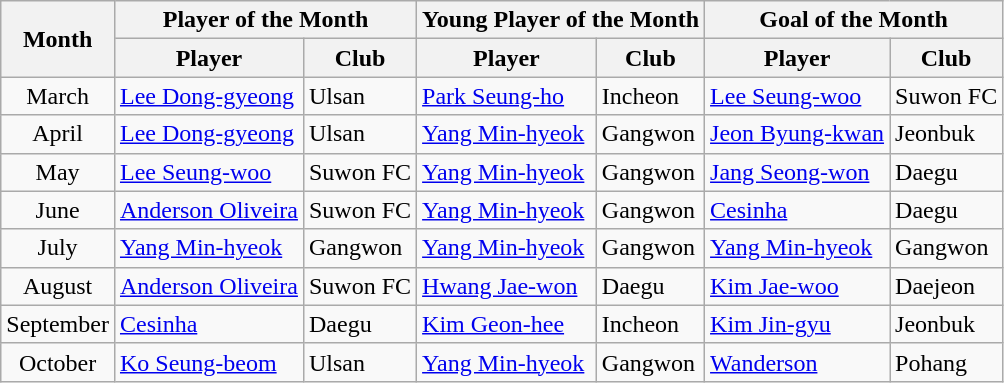<table class="wikitable">
<tr>
<th rowspan="2">Month</th>
<th colspan="2">Player of the Month</th>
<th colspan="2">Young Player of the Month</th>
<th colspan="2">Goal of the Month</th>
</tr>
<tr>
<th>Player</th>
<th>Club</th>
<th>Player</th>
<th>Club</th>
<th>Player</th>
<th>Club</th>
</tr>
<tr>
<td align=center>March</td>
<td> <a href='#'>Lee Dong-gyeong</a></td>
<td>Ulsan</td>
<td> <a href='#'>Park Seung-ho</a></td>
<td>Incheon</td>
<td> <a href='#'>Lee Seung-woo</a></td>
<td>Suwon FC</td>
</tr>
<tr>
<td align=center>April</td>
<td> <a href='#'>Lee Dong-gyeong</a></td>
<td>Ulsan</td>
<td> <a href='#'>Yang Min-hyeok</a></td>
<td>Gangwon</td>
<td> <a href='#'>Jeon Byung-kwan</a></td>
<td>Jeonbuk</td>
</tr>
<tr>
<td align=center>May</td>
<td> <a href='#'>Lee Seung-woo</a></td>
<td>Suwon FC</td>
<td> <a href='#'>Yang Min-hyeok</a></td>
<td>Gangwon</td>
<td> <a href='#'>Jang Seong-won</a></td>
<td>Daegu</td>
</tr>
<tr>
<td align=center>June</td>
<td> <a href='#'>Anderson Oliveira</a></td>
<td>Suwon FC</td>
<td> <a href='#'>Yang Min-hyeok</a></td>
<td>Gangwon</td>
<td> <a href='#'>Cesinha</a></td>
<td>Daegu</td>
</tr>
<tr>
<td align=center>July</td>
<td> <a href='#'>Yang Min-hyeok</a></td>
<td>Gangwon</td>
<td> <a href='#'>Yang Min-hyeok</a></td>
<td>Gangwon</td>
<td> <a href='#'>Yang Min-hyeok</a></td>
<td>Gangwon</td>
</tr>
<tr>
<td align=center>August</td>
<td> <a href='#'>Anderson Oliveira</a></td>
<td>Suwon FC</td>
<td> <a href='#'>Hwang Jae-won</a></td>
<td>Daegu</td>
<td> <a href='#'>Kim Jae-woo</a></td>
<td>Daejeon</td>
</tr>
<tr>
<td align=center>September</td>
<td> <a href='#'>Cesinha</a></td>
<td>Daegu</td>
<td> <a href='#'>Kim Geon-hee</a></td>
<td>Incheon</td>
<td> <a href='#'>Kim Jin-gyu</a></td>
<td>Jeonbuk</td>
</tr>
<tr>
<td align=center>October</td>
<td> <a href='#'>Ko Seung-beom</a></td>
<td>Ulsan</td>
<td> <a href='#'>Yang Min-hyeok</a></td>
<td>Gangwon</td>
<td> <a href='#'>Wanderson</a></td>
<td>Pohang</td>
</tr>
</table>
